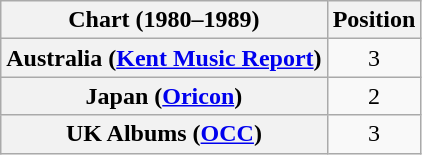<table class="wikitable sortable plainrowheaders" style="text-align:center">
<tr>
<th scope="col">Chart (1980–1989)</th>
<th scope="col">Position</th>
</tr>
<tr>
<th scope="row">Australia (<a href='#'>Kent Music Report</a>)</th>
<td>3</td>
</tr>
<tr>
<th scope="row">Japan (<a href='#'>Oricon</a>)</th>
<td>2</td>
</tr>
<tr>
<th scope="row">UK Albums (<a href='#'>OCC</a>)</th>
<td>3</td>
</tr>
</table>
